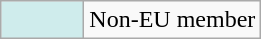<table class="wikitable">
<tr>
<td style="background-color:#CFECEC; width:3em;"></td>
<td>Non-EU member</td>
</tr>
</table>
